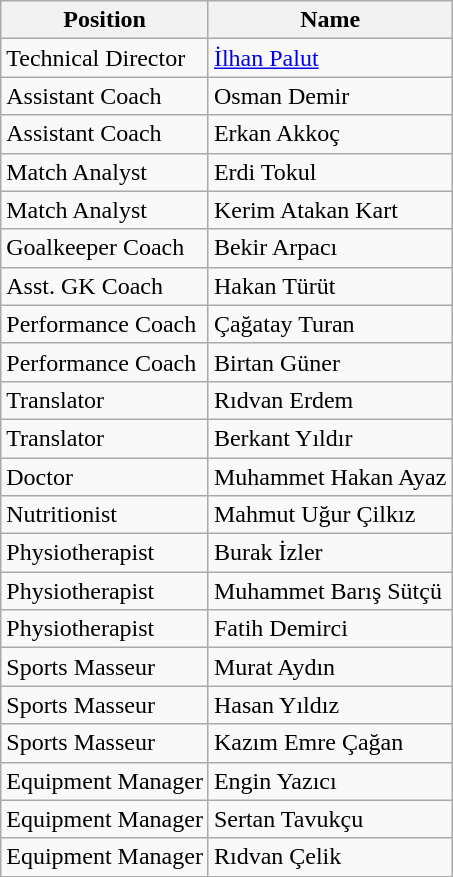<table class="wikitable sortable">
<tr>
<th>Position</th>
<th>Name</th>
</tr>
<tr>
<td>Technical Director</td>
<td> <a href='#'>İlhan Palut</a></td>
</tr>
<tr>
<td>Assistant Coach</td>
<td> Osman Demir</td>
</tr>
<tr>
<td>Assistant Coach</td>
<td> Erkan Akkoç</td>
</tr>
<tr>
<td>Match Analyst</td>
<td> Erdi Tokul</td>
</tr>
<tr>
<td>Match Analyst</td>
<td> Kerim Atakan Kart</td>
</tr>
<tr>
<td>Goalkeeper Coach</td>
<td> Bekir Arpacı</td>
</tr>
<tr>
<td>Asst. GK Coach</td>
<td> Hakan Türüt</td>
</tr>
<tr>
<td>Performance Coach</td>
<td> Çağatay Turan</td>
</tr>
<tr>
<td>Performance Coach</td>
<td> Birtan Güner</td>
</tr>
<tr>
<td>Translator</td>
<td> Rıdvan Erdem</td>
</tr>
<tr>
<td>Translator</td>
<td> Berkant Yıldır</td>
</tr>
<tr>
<td>Doctor</td>
<td> Muhammet Hakan Ayaz</td>
</tr>
<tr>
<td>Nutritionist</td>
<td> Mahmut Uğur Çilkız</td>
</tr>
<tr>
<td>Physiotherapist</td>
<td> Burak İzler</td>
</tr>
<tr>
<td>Physiotherapist</td>
<td> Muhammet Barış Sütçü</td>
</tr>
<tr>
<td>Physiotherapist</td>
<td> Fatih Demirci</td>
</tr>
<tr>
<td>Sports Masseur</td>
<td> Murat Aydın</td>
</tr>
<tr>
<td>Sports Masseur</td>
<td> Hasan Yıldız</td>
</tr>
<tr>
<td>Sports Masseur</td>
<td> Kazım Emre Çağan</td>
</tr>
<tr>
<td>Equipment Manager</td>
<td> Engin Yazıcı</td>
</tr>
<tr>
<td>Equipment Manager</td>
<td> Sertan Tavukçu</td>
</tr>
<tr>
<td>Equipment Manager</td>
<td> Rıdvan Çelik</td>
</tr>
</table>
